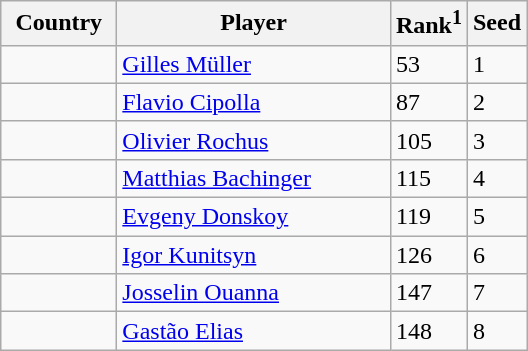<table class="sortable wikitable">
<tr>
<th width="70">Country</th>
<th width="175">Player</th>
<th>Rank<sup>1</sup></th>
<th>Seed</th>
</tr>
<tr>
<td></td>
<td><a href='#'>Gilles Müller</a></td>
<td>53</td>
<td>1</td>
</tr>
<tr>
<td></td>
<td><a href='#'>Flavio Cipolla</a></td>
<td>87</td>
<td>2</td>
</tr>
<tr>
<td></td>
<td><a href='#'>Olivier Rochus</a></td>
<td>105</td>
<td>3</td>
</tr>
<tr>
<td></td>
<td><a href='#'>Matthias Bachinger</a></td>
<td>115</td>
<td>4</td>
</tr>
<tr>
<td></td>
<td><a href='#'>Evgeny Donskoy</a></td>
<td>119</td>
<td>5</td>
</tr>
<tr>
<td></td>
<td><a href='#'>Igor Kunitsyn</a></td>
<td>126</td>
<td>6</td>
</tr>
<tr>
<td></td>
<td><a href='#'>Josselin Ouanna</a></td>
<td>147</td>
<td>7</td>
</tr>
<tr>
<td></td>
<td><a href='#'>Gastão Elias</a></td>
<td>148</td>
<td>8</td>
</tr>
</table>
